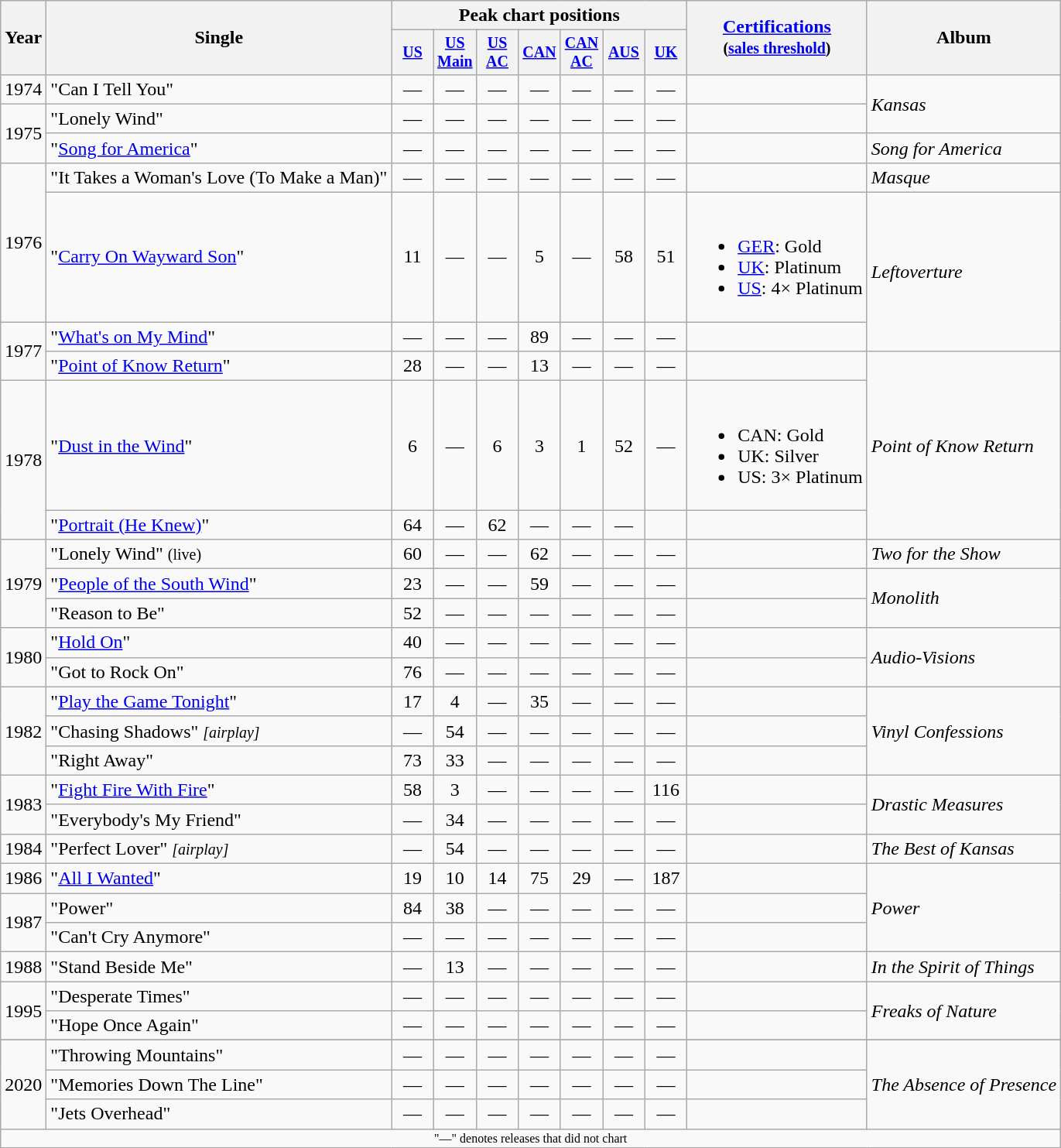<table class="wikitable" style="text-align:center;">
<tr>
<th rowspan="2">Year</th>
<th rowspan="2">Single</th>
<th colspan="7">Peak chart positions</th>
<th rowspan="2"><a href='#'>Certifications</a><br><small>(<a href='#'>sales threshold</a>)</small></th>
<th rowspan="2">Album</th>
</tr>
<tr style="font-size:smaller;">
<th width="30"><a href='#'>US</a><br></th>
<th width="30"><a href='#'>US Main</a><br></th>
<th width="30"><a href='#'>US AC</a><br></th>
<th width="30"><a href='#'>CAN</a><br></th>
<th width="30"><a href='#'>CAN AC</a><br></th>
<th width="30"><a href='#'>AUS</a><br></th>
<th width="30"><a href='#'>UK</a><br></th>
</tr>
<tr>
<td>1974</td>
<td align="left">"Can I Tell You"</td>
<td>—</td>
<td>—</td>
<td>—</td>
<td>—</td>
<td>—</td>
<td>—</td>
<td>—</td>
<td></td>
<td align="left" rowspan="2"><em>Kansas</em></td>
</tr>
<tr>
<td rowspan="2">1975</td>
<td align="left">"Lonely Wind"</td>
<td>—</td>
<td>—</td>
<td>—</td>
<td>—</td>
<td>—</td>
<td>—</td>
<td>—</td>
<td></td>
</tr>
<tr>
<td align="left">"<a href='#'>Song for America</a>"</td>
<td>—</td>
<td>—</td>
<td>—</td>
<td>—</td>
<td>—</td>
<td>—</td>
<td>—</td>
<td></td>
<td align="left"><em>Song for America</em></td>
</tr>
<tr>
<td rowspan="2">1976</td>
<td align="left">"It Takes a Woman's Love (To Make a Man)"</td>
<td>—</td>
<td>—</td>
<td>—</td>
<td>—</td>
<td>—</td>
<td>—</td>
<td>—</td>
<td></td>
<td align="left"><em>Masque</em></td>
</tr>
<tr>
<td align="left">"<a href='#'>Carry On Wayward Son</a>"</td>
<td>11</td>
<td>—</td>
<td>—</td>
<td>5</td>
<td>—</td>
<td>58</td>
<td>51</td>
<td align="left"><br><ul><li><a href='#'>GER</a>: Gold</li><li><a href='#'>UK</a>: Platinum</li><li><a href='#'>US</a>: 4× Platinum</li></ul></td>
<td align="left" rowspan="2"><em>Leftoverture</em></td>
</tr>
<tr>
<td rowspan="2">1977</td>
<td align="left">"<a href='#'>What's on My Mind</a>"</td>
<td>—</td>
<td>—</td>
<td>—</td>
<td>89</td>
<td>—</td>
<td>—</td>
<td>—</td>
<td></td>
</tr>
<tr>
<td align="left">"<a href='#'>Point of Know Return</a>"</td>
<td>28</td>
<td>—</td>
<td>—</td>
<td>13</td>
<td>—</td>
<td>—</td>
<td>—</td>
<td></td>
<td align="left" rowspan="3"><em>Point of Know Return</em></td>
</tr>
<tr>
<td rowspan="2">1978</td>
<td align="left">"<a href='#'>Dust in the Wind</a>"</td>
<td>6</td>
<td>—</td>
<td>6</td>
<td>3</td>
<td>1</td>
<td>52</td>
<td>—</td>
<td align="left"><br><ul><li>CAN: Gold</li><li>UK: Silver</li><li>US: 3× Platinum</li></ul></td>
</tr>
<tr>
<td align="left">"<a href='#'>Portrait (He Knew)</a>"</td>
<td>64</td>
<td>—</td>
<td>62</td>
<td>—</td>
<td>—</td>
<td>—</td>
<td></td>
</tr>
<tr>
<td rowspan="3">1979</td>
<td align="left">"Lonely Wind" <small>(live)</small></td>
<td>60</td>
<td>—</td>
<td>—</td>
<td>62</td>
<td>—</td>
<td>—</td>
<td>—</td>
<td></td>
<td align="left"><em>Two for the Show</em></td>
</tr>
<tr>
<td align="left">"<a href='#'>People of the South Wind</a>"</td>
<td>23</td>
<td>—</td>
<td>—</td>
<td>59</td>
<td>—</td>
<td>—</td>
<td>—</td>
<td></td>
<td align="left" rowspan="2"><em>Monolith</em></td>
</tr>
<tr>
<td align="left">"Reason to Be"</td>
<td>52</td>
<td>—</td>
<td>—</td>
<td>—</td>
<td>—</td>
<td>—</td>
<td>—</td>
<td></td>
</tr>
<tr>
<td rowspan="2">1980</td>
<td align="left">"<a href='#'>Hold On</a>"</td>
<td>40</td>
<td>—</td>
<td>—</td>
<td>—</td>
<td>—</td>
<td>—</td>
<td>—</td>
<td></td>
<td align="left" rowspan="2"><em>Audio-Visions</em></td>
</tr>
<tr>
<td align="left">"Got to Rock On"</td>
<td>76</td>
<td>—</td>
<td>—</td>
<td>—</td>
<td>—</td>
<td>—</td>
<td>—</td>
<td></td>
</tr>
<tr>
<td rowspan="3">1982</td>
<td align="left">"<a href='#'>Play the Game Tonight</a>"</td>
<td>17</td>
<td>4</td>
<td>—</td>
<td>35</td>
<td>—</td>
<td>—</td>
<td>—</td>
<td></td>
<td align="left" rowspan="3"><em>Vinyl Confessions</em></td>
</tr>
<tr>
<td align="left">"Chasing Shadows" <small><em>[airplay]</em></small></td>
<td>—</td>
<td>54</td>
<td>—</td>
<td>—</td>
<td>—</td>
<td>—</td>
<td>—</td>
<td></td>
</tr>
<tr>
<td align="left">"Right Away"</td>
<td>73</td>
<td>33</td>
<td>—</td>
<td>—</td>
<td>—</td>
<td>—</td>
<td>—</td>
<td></td>
</tr>
<tr>
<td rowspan="2">1983</td>
<td align="left">"<a href='#'>Fight Fire With Fire</a>"</td>
<td>58</td>
<td>3</td>
<td>—</td>
<td>—</td>
<td>—</td>
<td>—</td>
<td>116</td>
<td></td>
<td align="left" rowspan="2"><em>Drastic Measures</em></td>
</tr>
<tr>
<td align="left">"Everybody's My Friend"</td>
<td>—</td>
<td>34</td>
<td>—</td>
<td>—</td>
<td>—</td>
<td>—</td>
<td>—</td>
<td></td>
</tr>
<tr>
<td>1984</td>
<td align="left">"Perfect Lover" <small><em>[airplay]</em></small></td>
<td>—</td>
<td>54</td>
<td>—</td>
<td>—</td>
<td>—</td>
<td>—</td>
<td>—</td>
<td></td>
<td align="left"><em>The Best of Kansas</em></td>
</tr>
<tr>
<td>1986</td>
<td align="left">"<a href='#'>All I Wanted</a>"</td>
<td>19</td>
<td>10</td>
<td>14</td>
<td>75</td>
<td>29</td>
<td>—</td>
<td>187</td>
<td></td>
<td align="left" rowspan="3"><em>Power</em></td>
</tr>
<tr>
<td rowspan="2">1987</td>
<td align="left">"Power"</td>
<td>84</td>
<td>38</td>
<td>—</td>
<td>—</td>
<td>—</td>
<td>—</td>
<td>—</td>
<td></td>
</tr>
<tr>
<td align="left">"Can't Cry Anymore"</td>
<td>—</td>
<td>—</td>
<td>—</td>
<td>—</td>
<td>—</td>
<td>—</td>
<td>—</td>
<td></td>
</tr>
<tr>
<td>1988</td>
<td align="left">"Stand Beside Me"</td>
<td>—</td>
<td>13</td>
<td>—</td>
<td>—</td>
<td>—</td>
<td>—</td>
<td>—</td>
<td></td>
<td align="left"><em>In the Spirit of Things</em></td>
</tr>
<tr>
<td rowspan="2">1995</td>
<td align="left">"Desperate Times"</td>
<td>—</td>
<td>—</td>
<td>—</td>
<td>—</td>
<td>—</td>
<td>—</td>
<td>—</td>
<td></td>
<td align="left" rowspan="2"><em>Freaks of Nature</em></td>
</tr>
<tr>
<td align="left">"Hope Once Again"</td>
<td>—</td>
<td>—</td>
<td>—</td>
<td>—</td>
<td>—</td>
<td>—</td>
<td>—</td>
<td></td>
</tr>
<tr>
</tr>
<tr>
<td rowspan="3">2020</td>
<td align="left">"Throwing Mountains"</td>
<td>—</td>
<td>—</td>
<td>—</td>
<td>—</td>
<td>—</td>
<td>—</td>
<td>—</td>
<td></td>
<td align="left" rowspan="3"><em>The Absence of Presence</em></td>
</tr>
<tr>
<td align="left">"Memories Down The Line"</td>
<td>—</td>
<td>—</td>
<td>—</td>
<td>—</td>
<td>—</td>
<td>—</td>
<td>—</td>
<td></td>
</tr>
<tr>
<td align="left">"Jets Overhead"</td>
<td>—</td>
<td>—</td>
<td>—</td>
<td>—</td>
<td>—</td>
<td>—</td>
<td>—</td>
<td></td>
</tr>
<tr>
<td colspan="12" style="font-size:8pt">"—" denotes releases that did not chart</td>
</tr>
</table>
